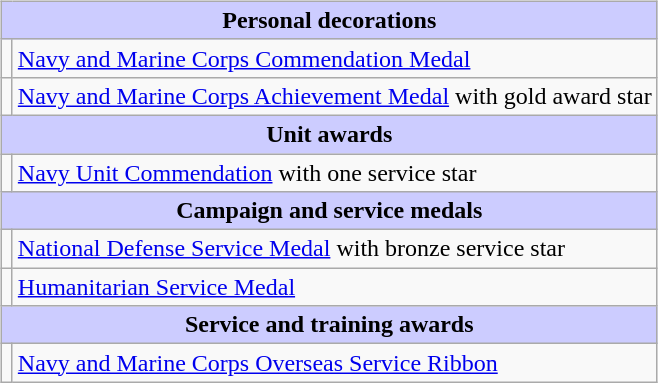<table style="width=100%;">
<tr>
<td valign="top"><br><table class="wikitable">
<tr style="background:#ccf; text-align:center;">
<td colspan=2><strong>Personal decorations</strong></td>
</tr>
<tr>
<td></td>
<td><a href='#'>Navy and Marine Corps Commendation Medal</a></td>
</tr>
<tr>
<td></td>
<td><a href='#'>Navy and Marine Corps Achievement Medal</a> with gold award star</td>
</tr>
<tr style="background:#ccf; text-align:center;">
<td colspan=2><strong>Unit awards</strong></td>
</tr>
<tr>
<td></td>
<td><a href='#'>Navy Unit Commendation</a> with one service star</td>
</tr>
<tr style="background:#ccf; text-align:center;">
<td colspan=2><strong>Campaign and service medals</strong></td>
</tr>
<tr>
<td></td>
<td><a href='#'>National Defense Service Medal</a> with bronze service star</td>
</tr>
<tr>
<td></td>
<td><a href='#'>Humanitarian Service Medal</a></td>
</tr>
<tr style="background:#ccf; text-align:center;">
<td colspan=2><strong>Service and training awards</strong></td>
</tr>
<tr>
<td></td>
<td><a href='#'>Navy and Marine Corps Overseas Service Ribbon</a></td>
</tr>
</table>
</td>
</tr>
</table>
